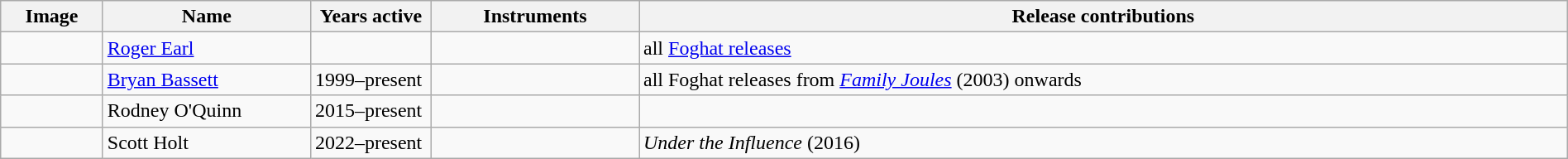<table class="wikitable" border="1" width=100%>
<tr>
<th width="75">Image</th>
<th width="160">Name</th>
<th width="90">Years active</th>
<th width="160">Instruments</th>
<th>Release contributions</th>
</tr>
<tr>
<td></td>
<td><a href='#'>Roger Earl</a></td>
<td></td>
<td></td>
<td>all <a href='#'>Foghat releases</a></td>
</tr>
<tr>
<td></td>
<td><a href='#'>Bryan Bassett</a></td>
<td>1999–present</td>
<td></td>
<td>all Foghat releases from <em><a href='#'>Family Joules</a></em> (2003) onwards</td>
</tr>
<tr>
<td></td>
<td>Rodney O'Quinn</td>
<td>2015–present</td>
<td></td>
<td></td>
</tr>
<tr>
<td></td>
<td>Scott Holt</td>
<td>2022–present</td>
<td></td>
<td><em>Under the Influence</em> (2016)</td>
</tr>
</table>
